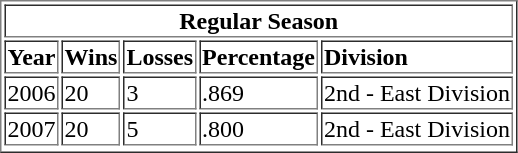<table border="1" cellpadding="1">
<tr>
<td colspan="8" align="center"><strong>Regular Season</strong></td>
</tr>
<tr>
<td><strong>Year</strong></td>
<td><strong>Wins</strong></td>
<td><strong>Losses</strong></td>
<td><strong>Percentage</strong></td>
<td><strong>Division</strong></td>
</tr>
<tr>
<td>2006</td>
<td>20</td>
<td>3</td>
<td>.869</td>
<td>2nd - East Division</td>
</tr>
<tr>
<td>2007</td>
<td>20</td>
<td>5</td>
<td>.800</td>
<td>2nd - East Division</td>
</tr>
<tr>
</tr>
</table>
